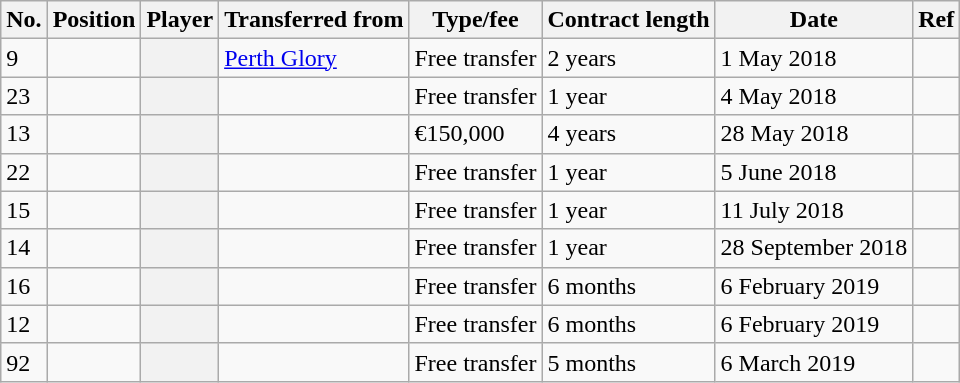<table class="wikitable plainrowheaders sortable" style="text-align:center; text-align:left">
<tr>
<th scope="col">No.</th>
<th scope="col">Position</th>
<th scope="col">Player</th>
<th scope="col">Transferred from</th>
<th scope="col">Type/fee</th>
<th scope="col">Contract length</th>
<th scope="col">Date</th>
<th scope="col" class="unsortable">Ref</th>
</tr>
<tr>
<td>9</td>
<td></td>
<th scope="row"></th>
<td><a href='#'>Perth Glory</a></td>
<td>Free transfer</td>
<td>2 years</td>
<td>1 May 2018</td>
<td></td>
</tr>
<tr>
<td>23</td>
<td></td>
<th scope="row"></th>
<td></td>
<td>Free transfer</td>
<td>1 year</td>
<td>4 May 2018</td>
<td></td>
</tr>
<tr>
<td>13</td>
<td></td>
<th scope="row"></th>
<td></td>
<td>€150,000</td>
<td>4 years</td>
<td>28 May 2018</td>
<td></td>
</tr>
<tr>
<td>22</td>
<td></td>
<th scope="row"></th>
<td></td>
<td>Free transfer</td>
<td>1 year</td>
<td>5 June 2018</td>
<td></td>
</tr>
<tr>
<td>15</td>
<td></td>
<th scope="row"></th>
<td></td>
<td>Free transfer</td>
<td>1 year</td>
<td>11 July 2018</td>
<td></td>
</tr>
<tr>
<td>14</td>
<td></td>
<th scope="row"></th>
<td></td>
<td>Free transfer</td>
<td>1 year</td>
<td>28 September 2018</td>
<td></td>
</tr>
<tr>
<td>16</td>
<td></td>
<th scope="row"></th>
<td></td>
<td>Free transfer</td>
<td>6 months</td>
<td>6 February 2019</td>
<td></td>
</tr>
<tr>
<td>12</td>
<td></td>
<th scope="row"></th>
<td></td>
<td>Free transfer</td>
<td>6 months</td>
<td>6 February 2019</td>
<td></td>
</tr>
<tr>
<td>92</td>
<td></td>
<th scope="row"></th>
<td></td>
<td>Free transfer</td>
<td>5 months</td>
<td>6 March 2019</td>
<td></td>
</tr>
</table>
